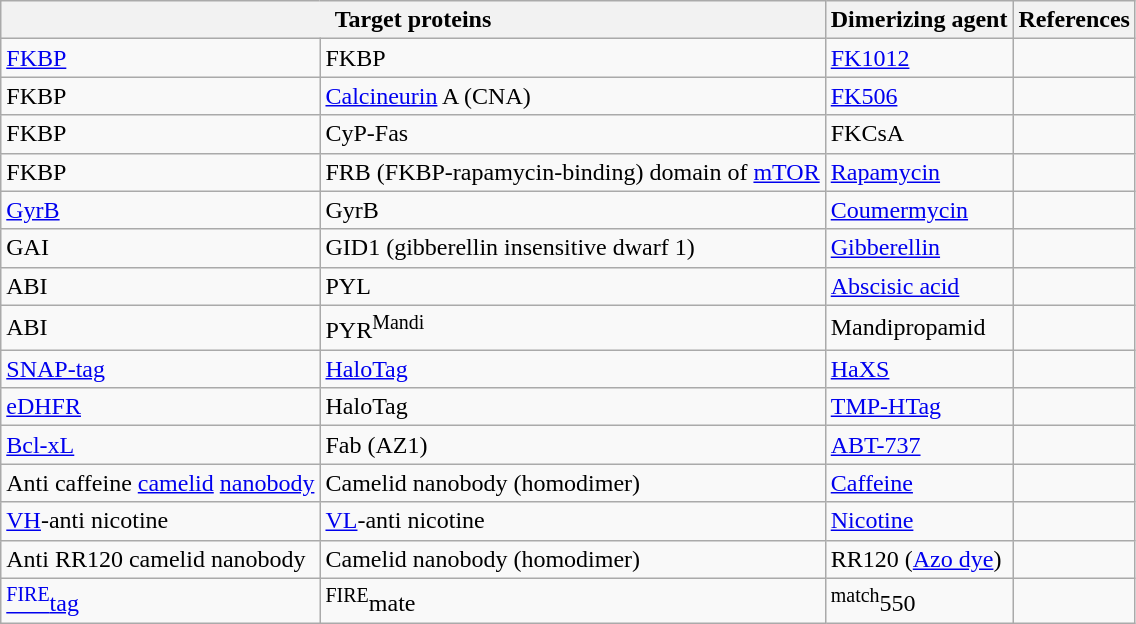<table class="wikitable">
<tr>
<th colspan=2>Target proteins</th>
<th>Dimerizing agent</th>
<th>References</th>
</tr>
<tr>
<td><a href='#'>FKBP</a></td>
<td>FKBP</td>
<td><a href='#'>FK1012</a></td>
<td></td>
</tr>
<tr>
<td>FKBP</td>
<td><a href='#'>Calcineurin</a> A (CNA)</td>
<td><a href='#'>FK506</a></td>
<td></td>
</tr>
<tr>
<td>FKBP</td>
<td>CyP-Fas</td>
<td>FKCsA</td>
<td></td>
</tr>
<tr>
<td>FKBP</td>
<td>FRB (FKBP-rapamycin-binding) domain of <a href='#'>mTOR</a></td>
<td><a href='#'>Rapamycin</a></td>
<td></td>
</tr>
<tr>
<td><a href='#'>GyrB</a></td>
<td>GyrB</td>
<td><a href='#'>Coumermycin</a></td>
<td></td>
</tr>
<tr>
<td>GAI</td>
<td>GID1 (gibberellin insensitive dwarf 1)</td>
<td><a href='#'>Gibberellin</a></td>
<td></td>
</tr>
<tr>
<td>ABI</td>
<td>PYL</td>
<td><a href='#'>Abscisic acid</a></td>
<td></td>
</tr>
<tr>
<td>ABI</td>
<td>PYR<sup>Mandi</sup></td>
<td>Mandipropamid</td>
<td></td>
</tr>
<tr>
<td><a href='#'>SNAP-tag</a></td>
<td><a href='#'>HaloTag</a></td>
<td><a href='#'>HaXS</a></td>
<td></td>
</tr>
<tr>
<td><a href='#'>eDHFR</a></td>
<td>HaloTag</td>
<td><a href='#'>TMP-HTag</a></td>
<td></td>
</tr>
<tr>
<td><a href='#'>Bcl-xL</a></td>
<td>Fab (AZ1)</td>
<td><a href='#'>ABT-737</a></td>
<td></td>
</tr>
<tr>
<td>Anti caffeine <a href='#'>camelid</a> <a href='#'>nanobody</a></td>
<td>Camelid nanobody (homodimer)</td>
<td><a href='#'>Caffeine</a></td>
<td></td>
</tr>
<tr>
<td><a href='#'>VH</a>-anti nicotine</td>
<td><a href='#'>VL</a>-anti nicotine</td>
<td><a href='#'>Nicotine</a></td>
<td></td>
</tr>
<tr>
<td>Anti RR120 camelid nanobody</td>
<td>Camelid nanobody (homodimer)</td>
<td>RR120 (<a href='#'>Azo dye</a>)</td>
<td></td>
</tr>
<tr>
<td><a href='#'><sup>FIRE</sup>tag</a></td>
<td><sup>FIRE</sup>mate</td>
<td><sup>match</sup>550</td>
<td></td>
</tr>
</table>
